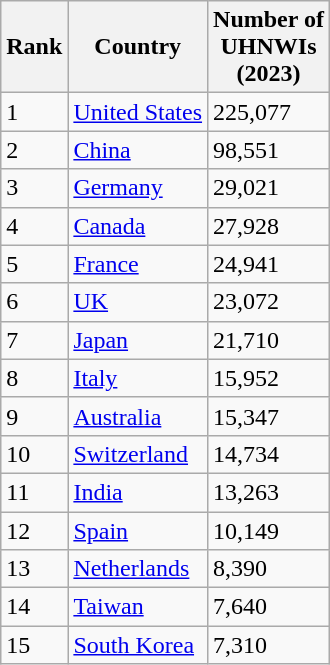<table class="wikitable">
<tr>
<th>Rank</th>
<th>Country</th>
<th>Number of<br>UHNWIs<br>(2023)</th>
</tr>
<tr>
<td>1</td>
<td> <a href='#'>United States</a></td>
<td>225,077</td>
</tr>
<tr>
<td>2</td>
<td> <a href='#'>China</a></td>
<td>98,551</td>
</tr>
<tr>
<td>3</td>
<td> <a href='#'>Germany</a></td>
<td>29,021</td>
</tr>
<tr>
<td>4</td>
<td> <a href='#'>Canada</a></td>
<td>27,928</td>
</tr>
<tr>
<td>5</td>
<td> <a href='#'>France</a></td>
<td>24,941</td>
</tr>
<tr>
<td>6</td>
<td> <a href='#'>UK</a></td>
<td>23,072</td>
</tr>
<tr>
<td>7</td>
<td> <a href='#'>Japan</a></td>
<td>21,710</td>
</tr>
<tr>
<td>8</td>
<td> <a href='#'>Italy</a></td>
<td>15,952</td>
</tr>
<tr>
<td>9</td>
<td> <a href='#'>Australia</a></td>
<td>15,347</td>
</tr>
<tr>
<td>10</td>
<td> <a href='#'>Switzerland</a></td>
<td>14,734</td>
</tr>
<tr>
<td>11</td>
<td> <a href='#'>India</a></td>
<td>13,263</td>
</tr>
<tr>
<td>12</td>
<td> <a href='#'>Spain</a></td>
<td>10,149</td>
</tr>
<tr>
<td>13</td>
<td> <a href='#'>Netherlands</a></td>
<td>8,390</td>
</tr>
<tr>
<td>14</td>
<td> <a href='#'>Taiwan</a></td>
<td>7,640</td>
</tr>
<tr>
<td>15</td>
<td> <a href='#'>South Korea</a></td>
<td>7,310</td>
</tr>
</table>
